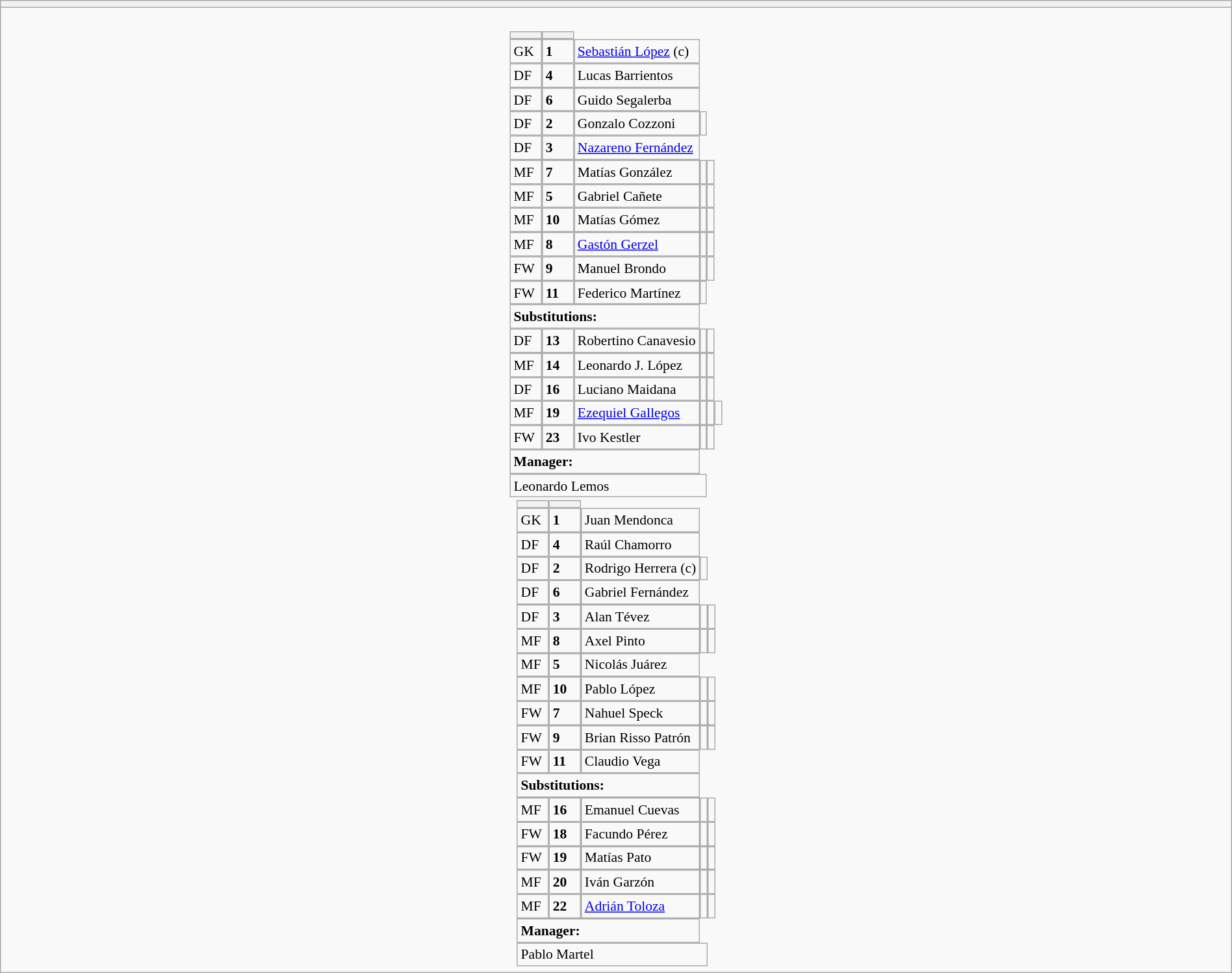<table style="width:100%" class="wikitable collapsible collapsed">
<tr>
<th></th>
</tr>
<tr>
<td><br>






<table style="font-size:90%; margin:0.2em auto;" cellspacing="0" cellpadding="0">
<tr>
<th width="25"></th>
<th width="25"></th>
</tr>
<tr>
<td>GK</td>
<td><strong>1</strong></td>
<td><a href='#'>Sebastián López</a> (c)</td>
</tr>
<tr>
<td>DF</td>
<td><strong>4</strong></td>
<td>Lucas Barrientos</td>
</tr>
<tr>
<td>DF</td>
<td><strong>6</strong></td>
<td>Guido Segalerba</td>
</tr>
<tr>
<td>DF</td>
<td><strong>2</strong></td>
<td>Gonzalo Cozzoni</td>
<td></td>
</tr>
<tr>
<td>DF</td>
<td><strong>3</strong></td>
<td><a href='#'>Nazareno Fernández</a></td>
</tr>
<tr>
<td>MF</td>
<td><strong>7</strong></td>
<td>Matías González</td>
<td></td>
<td></td>
</tr>
<tr>
<td>MF</td>
<td><strong>5</strong></td>
<td>Gabriel Cañete</td>
<td></td>
<td></td>
</tr>
<tr>
<td>MF</td>
<td><strong>10</strong></td>
<td>Matías Gómez</td>
<td></td>
<td></td>
</tr>
<tr>
<td>MF</td>
<td><strong>8</strong></td>
<td><a href='#'>Gastón Gerzel</a></td>
<td></td>
<td></td>
</tr>
<tr>
<td>FW</td>
<td><strong>9</strong></td>
<td>Manuel Brondo</td>
<td></td>
<td></td>
</tr>
<tr>
<td>FW</td>
<td><strong>11</strong></td>
<td>Federico Martínez</td>
<td></td>
</tr>
<tr>
<td colspan=3><strong>Substitutions:</strong></td>
</tr>
<tr>
<td>DF</td>
<td><strong>13</strong></td>
<td>Robertino Canavesio</td>
<td></td>
<td></td>
</tr>
<tr>
<td>MF</td>
<td><strong>14</strong></td>
<td>Leonardo J. López</td>
<td></td>
<td></td>
</tr>
<tr>
<td>DF</td>
<td><strong>16</strong></td>
<td>Luciano Maidana</td>
<td></td>
<td></td>
</tr>
<tr>
<td>MF</td>
<td><strong>19</strong></td>
<td><a href='#'>Ezequiel Gallegos</a></td>
<td></td>
<td></td>
<td></td>
</tr>
<tr>
<td>FW</td>
<td><strong>23</strong></td>
<td>Ivo Kestler</td>
<td></td>
<td></td>
</tr>
<tr>
<td colspan=3><strong>Manager:</strong></td>
</tr>
<tr>
<td colspan=4> Leonardo Lemos</td>
</tr>
</table>
<table cellspacing="0" cellpadding="0" style="font-size:90%; margin:0.2em auto;">
<tr>
<th width="25"></th>
<th width="25"></th>
</tr>
<tr>
<td>GK</td>
<td><strong>1</strong></td>
<td>Juan Mendonca</td>
</tr>
<tr>
<td>DF</td>
<td><strong>4</strong></td>
<td>Raúl Chamorro</td>
</tr>
<tr>
<td>DF</td>
<td><strong>2</strong></td>
<td>Rodrigo Herrera (c)</td>
<td></td>
</tr>
<tr>
<td>DF</td>
<td><strong>6</strong></td>
<td>Gabriel Fernández</td>
</tr>
<tr>
<td>DF</td>
<td><strong>3</strong></td>
<td>Alan Tévez</td>
<td></td>
<td></td>
</tr>
<tr>
<td>MF</td>
<td><strong>8</strong></td>
<td>Axel Pinto</td>
<td></td>
<td></td>
</tr>
<tr>
<td>MF</td>
<td><strong>5</strong></td>
<td>Nicolás Juárez</td>
</tr>
<tr>
<td>MF</td>
<td><strong>10</strong></td>
<td>Pablo López</td>
<td></td>
<td></td>
</tr>
<tr>
<td>FW</td>
<td><strong>7</strong></td>
<td>Nahuel Speck</td>
<td></td>
<td></td>
</tr>
<tr>
<td>FW</td>
<td><strong>9</strong></td>
<td>Brian Risso Patrón</td>
<td></td>
<td></td>
</tr>
<tr>
<td>FW</td>
<td><strong>11</strong></td>
<td>Claudio Vega</td>
</tr>
<tr>
<td colspan=3><strong>Substitutions:</strong></td>
</tr>
<tr>
<td>MF</td>
<td><strong>16</strong></td>
<td>Emanuel Cuevas</td>
<td></td>
<td></td>
</tr>
<tr>
<td>FW</td>
<td><strong>18</strong></td>
<td>Facundo Pérez</td>
<td></td>
<td></td>
</tr>
<tr>
<td>FW</td>
<td><strong>19</strong></td>
<td>Matías Pato</td>
<td></td>
<td></td>
</tr>
<tr>
<td>MF</td>
<td><strong>20</strong></td>
<td>Iván Garzón</td>
<td></td>
<td></td>
</tr>
<tr>
<td>MF</td>
<td><strong>22</strong></td>
<td><a href='#'>Adrián Toloza</a></td>
<td></td>
<td></td>
</tr>
<tr>
<td colspan=3><strong>Manager:</strong></td>
</tr>
<tr>
<td colspan=4> Pablo Martel</td>
</tr>
</table>
</td>
</tr>
</table>
